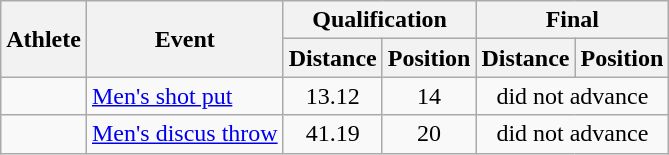<table class="wikitable sortable" style=text-align:center>
<tr>
<th rowspan=2>Athlete</th>
<th rowspan=2>Event</th>
<th colspan=2>Qualification</th>
<th colspan=2>Final</th>
</tr>
<tr>
<th>Distance</th>
<th>Position</th>
<th>Distance</th>
<th>Position</th>
</tr>
<tr>
<td align=left></td>
<td align=left><a href='#'>Men's shot put</a></td>
<td>13.12</td>
<td>14</td>
<td colspan=2>did not advance</td>
</tr>
<tr>
<td align=left></td>
<td align=left><a href='#'>Men's discus throw</a></td>
<td>41.19</td>
<td>20</td>
<td colspan=2>did not advance</td>
</tr>
</table>
